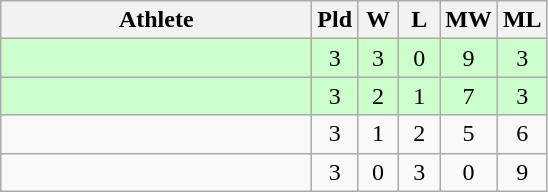<table class="wikitable" style="text-align:center">
<tr>
<th width=200>Athlete</th>
<th width=20>Pld</th>
<th width=20>W</th>
<th width=20>L</th>
<th width=20>MW</th>
<th width=20>ML</th>
</tr>
<tr bgcolor="ccffcc">
<td style="text-align:left"></td>
<td>3</td>
<td>3</td>
<td>0</td>
<td>9</td>
<td>3</td>
</tr>
<tr bgcolor="ccffcc">
<td style="text-align:left"></td>
<td>3</td>
<td>2</td>
<td>1</td>
<td>7</td>
<td>3</td>
</tr>
<tr>
<td style="text-align:left"></td>
<td>3</td>
<td>1</td>
<td>2</td>
<td>5</td>
<td>6</td>
</tr>
<tr>
<td style="text-align:left"></td>
<td>3</td>
<td>0</td>
<td>3</td>
<td>0</td>
<td>9</td>
</tr>
</table>
